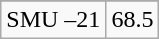<table class="wikitable">
<tr align="center">
</tr>
<tr align="center">
<td>SMU –21</td>
<td>68.5</td>
</tr>
</table>
